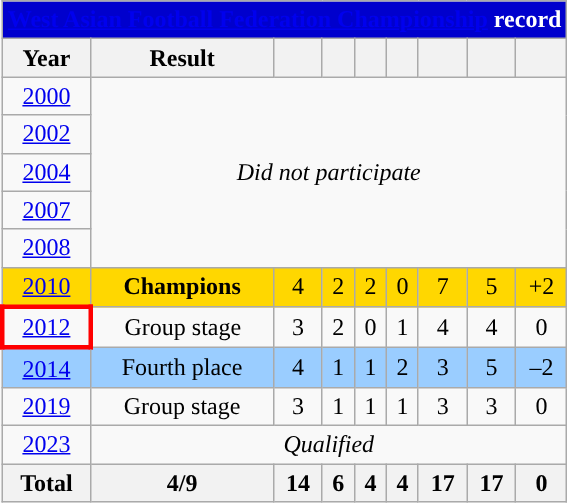<table class="wikitable" style="text-align: center;">
<tr>
<th colspan=9 style="background: #0000CD; color: #FFFFFF;"><a href='#'>West Asian Football Federation Championship</a> record</th>
</tr>
<tr>
<th>Year</th>
<th>Result</th>
<th></th>
<th></th>
<th></th>
<th></th>
<th></th>
<th></th>
<th></th>
</tr>
<tr>
<td> <a href='#'>2000</a></td>
<td rowspan=5 colspan=8><em>Did not participate</em></td>
</tr>
<tr>
<td> <a href='#'>2002</a></td>
</tr>
<tr>
<td> <a href='#'>2004</a></td>
</tr>
<tr>
<td> <a href='#'>2007</a></td>
</tr>
<tr>
<td> <a href='#'>2008</a></td>
</tr>
<tr bgcolor=gold>
<td> <a href='#'>2010</a></td>
<td><strong>Champions</strong></td>
<td>4</td>
<td>2</td>
<td>2</td>
<td>0</td>
<td>7</td>
<td>5</td>
<td>+2</td>
</tr>
<tr>
<td style="border: 3px solid red"> <a href='#'>2012</a></td>
<td>Group stage</td>
<td>3</td>
<td>2</td>
<td>0</td>
<td>1</td>
<td>4</td>
<td>4</td>
<td>0</td>
</tr>
<tr bgcolor="#9acdff">
<td> <a href='#'>2014</a></td>
<td>Fourth place</td>
<td>4</td>
<td>1</td>
<td>1</td>
<td>2</td>
<td>3</td>
<td>5</td>
<td>–2</td>
</tr>
<tr>
<td> <a href='#'>2019</a></td>
<td>Group stage</td>
<td>3</td>
<td>1</td>
<td>1</td>
<td>1</td>
<td>3</td>
<td>3</td>
<td>0</td>
</tr>
<tr>
<td> <a href='#'>2023</a></td>
<td colspan=8><em>Qualified</em></td>
</tr>
<tr>
<th>Total</th>
<th>4/9</th>
<th>14</th>
<th>6</th>
<th>4</th>
<th>4</th>
<th>17</th>
<th>17</th>
<th>0</th>
</tr>
</table>
